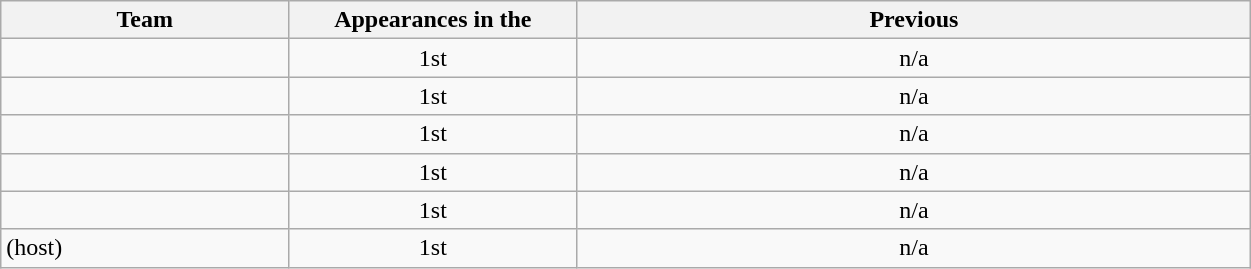<table class="wikitable">
<tr>
<th style="width:16.67%;">Team</th>
<th style="width:16.67%;">Appearances in the <br> </th>
<th width=39%>Previous </th>
</tr>
<tr>
<td align="left"></td>
<td align=center>1st</td>
<td align=center>n/a</td>
</tr>
<tr>
<td align="left"></td>
<td align=center>1st</td>
<td align=center>n/a</td>
</tr>
<tr>
<td align="left"></td>
<td align=center>1st</td>
<td align=center>n/a</td>
</tr>
<tr>
<td align="left"></td>
<td align=center>1st</td>
<td align=center>n/a</td>
</tr>
<tr>
<td align="left"></td>
<td align=center>1st</td>
<td align=center>n/a</td>
</tr>
<tr>
<td align="left"> (host)</td>
<td align=center>1st</td>
<td align=center>n/a</td>
</tr>
</table>
